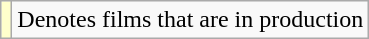<table class="wikitable">
<tr>
<td style="background:#ffc;"></td>
<td>Denotes films that are in production</td>
</tr>
</table>
